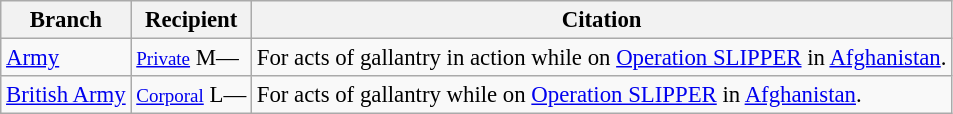<table class="wikitable" style="font-size:95%;">
<tr>
<th>Branch</th>
<th>Recipient</th>
<th>Citation</th>
</tr>
<tr>
<td><a href='#'>Army</a></td>
<td><small><a href='#'>Private</a></small> M—</td>
<td>For acts of gallantry in action while on <a href='#'>Operation SLIPPER</a> in <a href='#'>Afghanistan</a>.</td>
</tr>
<tr>
<td><a href='#'>British Army</a></td>
<td><small><a href='#'>Corporal</a></small> L—</td>
<td>For acts of gallantry while on <a href='#'>Operation SLIPPER</a> in <a href='#'>Afghanistan</a>.</td>
</tr>
</table>
